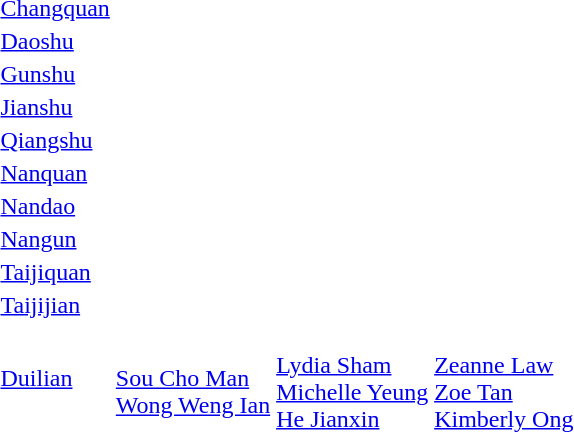<table>
<tr>
<td><a href='#'>Changquan</a></td>
<td></td>
<td></td>
<td></td>
</tr>
<tr>
<td><a href='#'>Daoshu</a></td>
<td></td>
<td></td>
<td></td>
</tr>
<tr>
<td><a href='#'>Gunshu</a></td>
<td></td>
<td></td>
<td></td>
</tr>
<tr>
<td><a href='#'>Jianshu</a></td>
<td></td>
<td></td>
<td></td>
</tr>
<tr>
<td><a href='#'>Qiangshu</a></td>
<td></td>
<td></td>
<td></td>
</tr>
<tr>
<td><a href='#'>Nanquan</a></td>
<td></td>
<td></td>
<td></td>
</tr>
<tr>
<td><a href='#'>Nandao</a></td>
<td></td>
<td></td>
<td></td>
</tr>
<tr>
<td><a href='#'>Nangun</a></td>
<td></td>
<td></td>
<td></td>
</tr>
<tr>
<td><a href='#'>Taijiquan</a></td>
<td></td>
<td></td>
<td></td>
</tr>
<tr>
<td><a href='#'>Taijijian</a></td>
<td></td>
<td></td>
<td></td>
</tr>
<tr>
<td><a href='#'>Duilian</a></td>
<td><br><a href='#'>Sou Cho Man</a><br><a href='#'>Wong Weng Ian</a></td>
<td><br><a href='#'>Lydia Sham</a><br><a href='#'>Michelle Yeung</a><br><a href='#'>He Jianxin</a></td>
<td><br><a href='#'>Zeanne Law</a><br><a href='#'>Zoe Tan</a><br><a href='#'>Kimberly Ong</a></td>
</tr>
</table>
